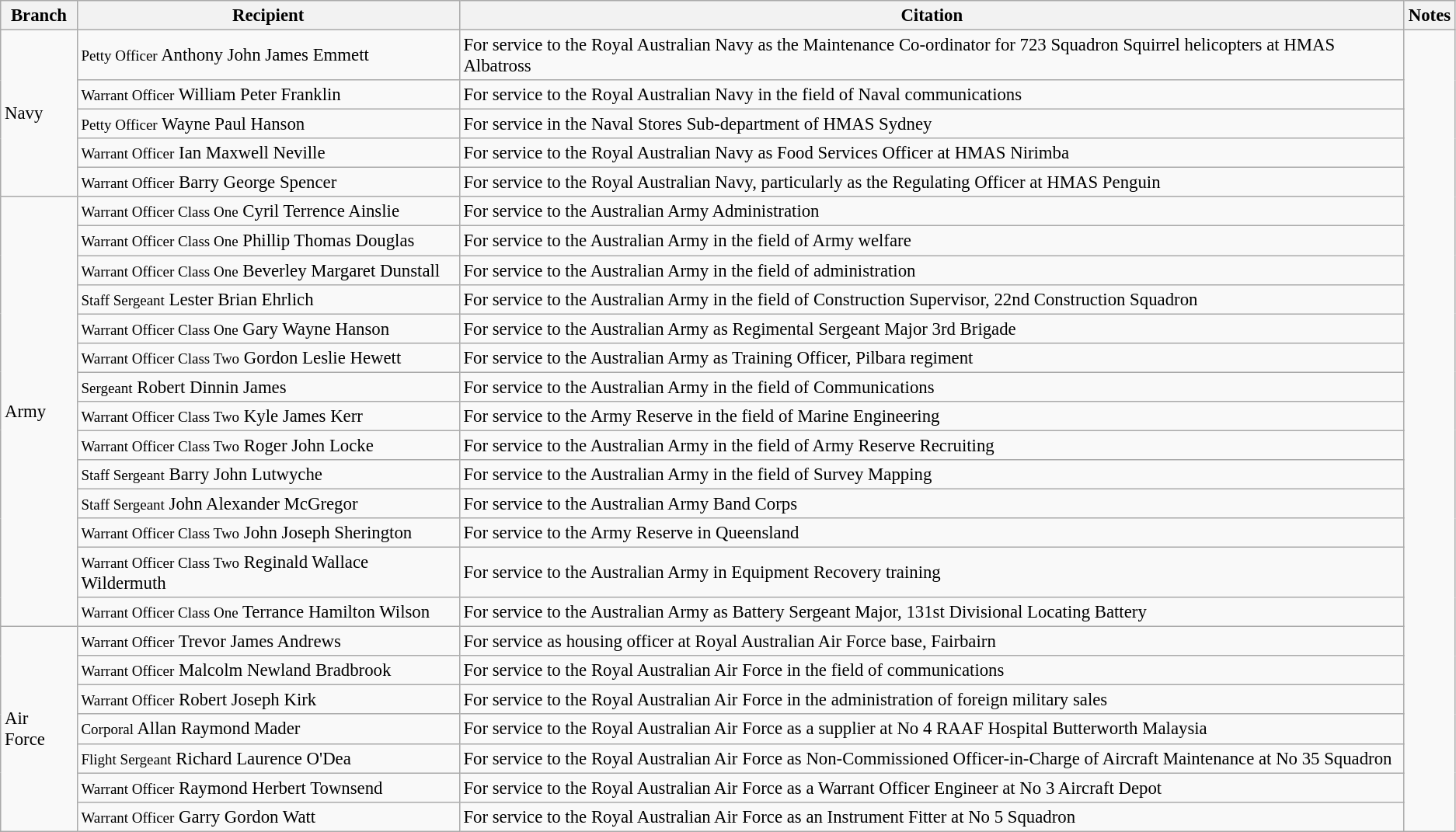<table class="wikitable" style="font-size:95%;">
<tr>
<th>Branch</th>
<th>Recipient</th>
<th>Citation</th>
<th>Notes</th>
</tr>
<tr>
<td rowspan="5">Navy</td>
<td><small>Petty Officer</small> Anthony John James Emmett</td>
<td>For service to the Royal Australian Navy as the Maintenance Co-ordinator for 723 Squadron Squirrel helicopters at HMAS Albatross</td>
<td rowspan="26"></td>
</tr>
<tr>
<td><small>Warrant Officer</small> William Peter Franklin</td>
<td>For service to the Royal Australian Navy in the field of Naval communications</td>
</tr>
<tr>
<td><small>Petty Officer</small> Wayne Paul Hanson</td>
<td>For service in the Naval Stores Sub-department of HMAS Sydney</td>
</tr>
<tr>
<td><small>Warrant Officer</small> Ian Maxwell Neville</td>
<td>For service to the Royal Australian Navy as Food Services Officer at HMAS Nirimba</td>
</tr>
<tr>
<td><small>Warrant Officer</small> Barry George Spencer</td>
<td>For service to the Royal Australian Navy, particularly as the Regulating Officer at HMAS Penguin</td>
</tr>
<tr>
<td rowspan="14">Army</td>
<td><small>Warrant Officer Class One</small> Cyril Terrence Ainslie</td>
<td>For service to the Australian Army Administration</td>
</tr>
<tr>
<td><small>Warrant Officer Class One</small> Phillip Thomas Douglas</td>
<td>For service to the Australian Army in the field of Army welfare</td>
</tr>
<tr>
<td><small>Warrant Officer Class One</small> Beverley Margaret Dunstall</td>
<td>For service to the Australian Army in the field of administration</td>
</tr>
<tr>
<td><small>Staff Sergeant</small> Lester Brian Ehrlich</td>
<td>For service to the Australian Army in the field of Construction Supervisor, 22nd Construction Squadron</td>
</tr>
<tr>
<td><small>Warrant Officer Class One</small> Gary Wayne Hanson</td>
<td>For service to the Australian Army as Regimental Sergeant Major 3rd Brigade</td>
</tr>
<tr>
<td><small>Warrant Officer Class Two</small> Gordon Leslie Hewett</td>
<td>For service to the Australian Army as Training Officer, Pilbara regiment</td>
</tr>
<tr>
<td><small>Sergeant</small> Robert Dinnin James</td>
<td>For service to the Australian Army in the field of Communications</td>
</tr>
<tr>
<td><small>Warrant Officer Class Two</small> Kyle James Kerr</td>
<td>For service to the Army Reserve in the field of Marine Engineering</td>
</tr>
<tr>
<td><small>Warrant Officer Class Two</small> Roger John Locke</td>
<td>For service to the Australian Army in the field of Army Reserve Recruiting</td>
</tr>
<tr>
<td><small>Staff Sergeant</small> Barry John Lutwyche</td>
<td>For service to the Australian Army in the field of Survey Mapping</td>
</tr>
<tr>
<td><small>Staff Sergeant</small> John Alexander McGregor</td>
<td>For service to the Australian Army Band Corps</td>
</tr>
<tr>
<td><small>Warrant Officer Class Two</small> John Joseph Sherington</td>
<td>For service to the Army Reserve in Queensland</td>
</tr>
<tr>
<td><small>Warrant Officer Class Two</small> Reginald Wallace Wildermuth</td>
<td>For service to the Australian Army in Equipment Recovery training</td>
</tr>
<tr>
<td><small>Warrant Officer Class One</small> Terrance Hamilton Wilson</td>
<td>For service to the Australian Army as Battery Sergeant Major, 131st Divisional Locating Battery</td>
</tr>
<tr>
<td rowspan="7">Air Force</td>
<td><small>Warrant Officer</small> Trevor James Andrews</td>
<td>For service as housing officer at Royal Australian Air Force base, Fairbairn</td>
</tr>
<tr>
<td><small>Warrant Officer</small> Malcolm Newland Bradbrook</td>
<td>For service to the Royal Australian Air Force in the field of communications</td>
</tr>
<tr>
<td><small>Warrant Officer</small> Robert Joseph Kirk</td>
<td>For service to the Royal Australian Air Force in the administration of foreign military sales</td>
</tr>
<tr>
<td><small>Corporal</small> Allan Raymond Mader</td>
<td>For service to the Royal Australian Air Force as a supplier at No 4 RAAF Hospital Butterworth Malaysia</td>
</tr>
<tr>
<td><small>Flight Sergeant</small> Richard Laurence O'Dea</td>
<td>For service to the Royal Australian Air Force as Non-Commissioned Officer-in-Charge of Aircraft Maintenance at No 35 Squadron</td>
</tr>
<tr>
<td><small>Warrant Officer</small> Raymond Herbert Townsend</td>
<td>For service to the Royal Australian Air Force as a Warrant Officer Engineer at No 3 Aircraft Depot</td>
</tr>
<tr>
<td><small>Warrant Officer</small> Garry Gordon Watt</td>
<td>For service to the Royal Australian Air Force as an Instrument Fitter at No 5 Squadron</td>
</tr>
</table>
